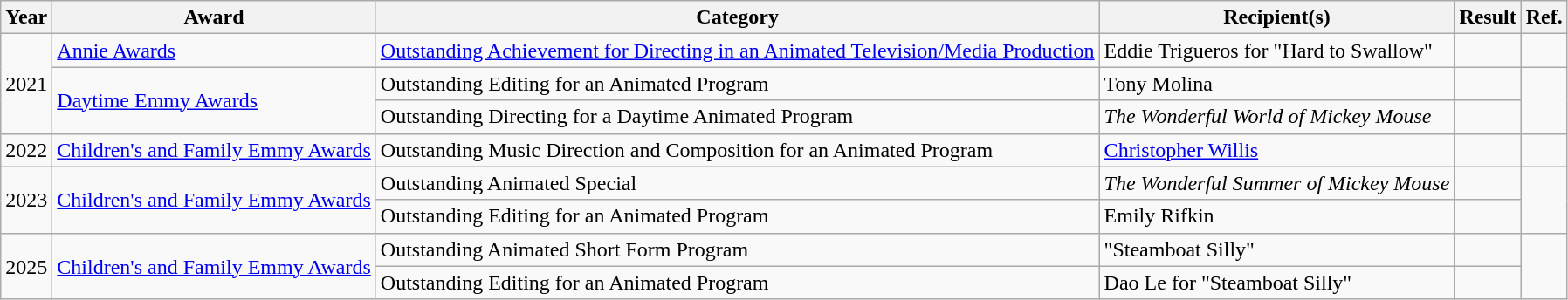<table class="wikitable">
<tr>
<th>Year</th>
<th>Award</th>
<th>Category</th>
<th>Recipient(s)</th>
<th>Result</th>
<th>Ref.</th>
</tr>
<tr>
<td rowspan="3">2021</td>
<td><a href='#'>Annie Awards</a></td>
<td><a href='#'>Outstanding Achievement for Directing in an Animated Television/Media Production</a></td>
<td>Eddie Trigueros for "Hard to Swallow"</td>
<td></td>
<td style="text-align:center;"></td>
</tr>
<tr>
<td rowspan="2"><a href='#'>Daytime Emmy Awards</a></td>
<td>Outstanding Editing for an Animated Program</td>
<td>Tony Molina</td>
<td></td>
<td rowspan="2" style="text-align:center;"></td>
</tr>
<tr>
<td>Outstanding Directing for a Daytime Animated Program</td>
<td><em>The Wonderful World of Mickey Mouse</em></td>
<td></td>
</tr>
<tr>
<td>2022</td>
<td><a href='#'>Children's and Family Emmy Awards</a></td>
<td>Outstanding Music Direction and Composition for an Animated Program</td>
<td><a href='#'>Christopher Willis</a></td>
<td></td>
<td style="text-align:center;"></td>
</tr>
<tr>
<td rowspan="2">2023</td>
<td rowspan="2"><a href='#'>Children's and Family Emmy Awards</a></td>
<td>Outstanding Animated Special</td>
<td><em>The Wonderful Summer of Mickey Mouse</em></td>
<td></td>
<td rowspan="2" style="text-align:center;"></td>
</tr>
<tr>
<td>Outstanding Editing for an Animated Program</td>
<td>Emily Rifkin</td>
<td></td>
</tr>
<tr>
<td rowspan="2">2025</td>
<td rowspan="2"><a href='#'>Children's and Family Emmy Awards</a></td>
<td>Outstanding Animated Short Form Program</td>
<td>"Steamboat Silly"</td>
<td></td>
<td rowspan="2" style="text-align:center;"></td>
</tr>
<tr>
<td>Outstanding Editing for an Animated Program</td>
<td>Dao Le for "Steamboat Silly"</td>
<td></td>
</tr>
</table>
